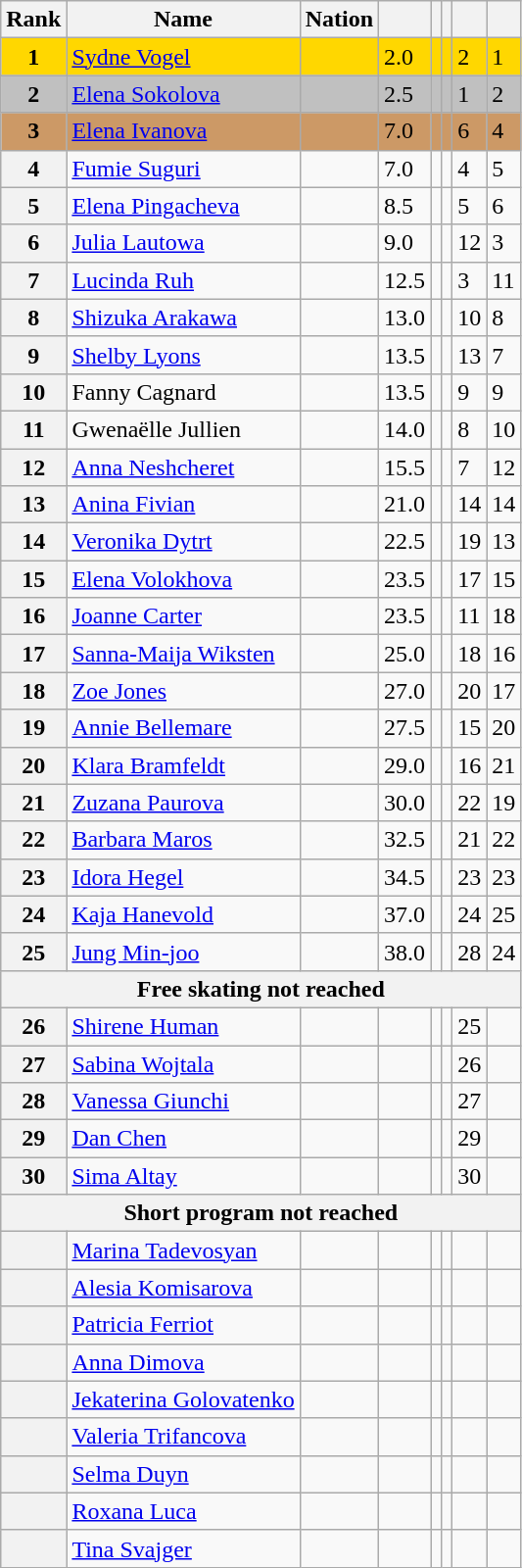<table class="wikitable sortable">
<tr>
<th>Rank</th>
<th>Name</th>
<th>Nation</th>
<th></th>
<th></th>
<th></th>
<th></th>
<th></th>
</tr>
<tr bgcolor=gold>
<td align=center><strong>1</strong></td>
<td><a href='#'>Sydne Vogel</a></td>
<td></td>
<td>2.0</td>
<td></td>
<td></td>
<td>2</td>
<td>1</td>
</tr>
<tr bgcolor=silver>
<td align=center><strong>2</strong></td>
<td><a href='#'>Elena Sokolova</a></td>
<td></td>
<td>2.5</td>
<td></td>
<td></td>
<td>1</td>
<td>2</td>
</tr>
<tr bgcolor=cc9966>
<td align=center><strong>3</strong></td>
<td><a href='#'>Elena Ivanova</a></td>
<td></td>
<td>7.0</td>
<td></td>
<td></td>
<td>6</td>
<td>4</td>
</tr>
<tr>
<th>4</th>
<td><a href='#'>Fumie Suguri</a></td>
<td></td>
<td>7.0</td>
<td></td>
<td></td>
<td>4</td>
<td>5</td>
</tr>
<tr>
<th>5</th>
<td><a href='#'>Elena Pingacheva</a></td>
<td></td>
<td>8.5</td>
<td></td>
<td></td>
<td>5</td>
<td>6</td>
</tr>
<tr>
<th>6</th>
<td><a href='#'>Julia Lautowa</a></td>
<td></td>
<td>9.0</td>
<td></td>
<td></td>
<td>12</td>
<td>3</td>
</tr>
<tr>
<th>7</th>
<td><a href='#'>Lucinda Ruh</a></td>
<td></td>
<td>12.5</td>
<td></td>
<td></td>
<td>3</td>
<td>11</td>
</tr>
<tr>
<th>8</th>
<td><a href='#'>Shizuka Arakawa</a></td>
<td></td>
<td>13.0</td>
<td></td>
<td></td>
<td>10</td>
<td>8</td>
</tr>
<tr>
<th>9</th>
<td><a href='#'>Shelby Lyons</a></td>
<td></td>
<td>13.5</td>
<td></td>
<td></td>
<td>13</td>
<td>7</td>
</tr>
<tr>
<th>10</th>
<td>Fanny Cagnard</td>
<td></td>
<td>13.5</td>
<td></td>
<td></td>
<td>9</td>
<td>9</td>
</tr>
<tr>
<th>11</th>
<td>Gwenaëlle Jullien</td>
<td></td>
<td>14.0</td>
<td></td>
<td></td>
<td>8</td>
<td>10</td>
</tr>
<tr>
<th>12</th>
<td><a href='#'>Anna Neshcheret</a></td>
<td></td>
<td>15.5</td>
<td></td>
<td></td>
<td>7</td>
<td>12</td>
</tr>
<tr>
<th>13</th>
<td><a href='#'>Anina Fivian</a></td>
<td></td>
<td>21.0</td>
<td></td>
<td></td>
<td>14</td>
<td>14</td>
</tr>
<tr>
<th>14</th>
<td><a href='#'>Veronika Dytrt</a></td>
<td></td>
<td>22.5</td>
<td></td>
<td></td>
<td>19</td>
<td>13</td>
</tr>
<tr>
<th>15</th>
<td><a href='#'>Elena Volokhova</a></td>
<td></td>
<td>23.5</td>
<td></td>
<td></td>
<td>17</td>
<td>15</td>
</tr>
<tr>
<th>16</th>
<td><a href='#'>Joanne Carter</a></td>
<td></td>
<td>23.5</td>
<td></td>
<td></td>
<td>11</td>
<td>18</td>
</tr>
<tr>
<th>17</th>
<td><a href='#'>Sanna-Maija Wiksten</a></td>
<td></td>
<td>25.0</td>
<td></td>
<td></td>
<td>18</td>
<td>16</td>
</tr>
<tr>
<th>18</th>
<td><a href='#'>Zoe Jones</a></td>
<td></td>
<td>27.0</td>
<td></td>
<td></td>
<td>20</td>
<td>17</td>
</tr>
<tr>
<th>19</th>
<td><a href='#'>Annie Bellemare</a></td>
<td></td>
<td>27.5</td>
<td></td>
<td></td>
<td>15</td>
<td>20</td>
</tr>
<tr>
<th>20</th>
<td><a href='#'>Klara Bramfeldt</a></td>
<td></td>
<td>29.0</td>
<td></td>
<td></td>
<td>16</td>
<td>21</td>
</tr>
<tr>
<th>21</th>
<td><a href='#'>Zuzana Paurova</a></td>
<td></td>
<td>30.0</td>
<td></td>
<td></td>
<td>22</td>
<td>19</td>
</tr>
<tr>
<th>22</th>
<td><a href='#'>Barbara Maros</a></td>
<td></td>
<td>32.5</td>
<td></td>
<td></td>
<td>21</td>
<td>22</td>
</tr>
<tr>
<th>23</th>
<td><a href='#'>Idora Hegel</a></td>
<td></td>
<td>34.5</td>
<td></td>
<td></td>
<td>23</td>
<td>23</td>
</tr>
<tr>
<th>24</th>
<td><a href='#'>Kaja Hanevold</a></td>
<td></td>
<td>37.0</td>
<td></td>
<td></td>
<td>24</td>
<td>25</td>
</tr>
<tr>
<th>25</th>
<td><a href='#'>Jung Min-joo</a></td>
<td></td>
<td>38.0</td>
<td></td>
<td></td>
<td>28</td>
<td>24</td>
</tr>
<tr>
<th colspan=8>Free skating not reached</th>
</tr>
<tr>
<th>26</th>
<td><a href='#'>Shirene Human</a></td>
<td></td>
<td></td>
<td></td>
<td></td>
<td>25</td>
<td></td>
</tr>
<tr>
<th>27</th>
<td><a href='#'>Sabina Wojtala</a></td>
<td></td>
<td></td>
<td></td>
<td></td>
<td>26</td>
<td></td>
</tr>
<tr>
<th>28</th>
<td><a href='#'>Vanessa Giunchi</a></td>
<td></td>
<td></td>
<td></td>
<td></td>
<td>27</td>
<td></td>
</tr>
<tr>
<th>29</th>
<td><a href='#'>Dan Chen</a></td>
<td></td>
<td></td>
<td></td>
<td></td>
<td>29</td>
<td></td>
</tr>
<tr>
<th>30</th>
<td><a href='#'>Sima Altay</a></td>
<td></td>
<td></td>
<td></td>
<td></td>
<td>30</td>
<td></td>
</tr>
<tr>
<th colspan=8>Short program not reached</th>
</tr>
<tr>
<th></th>
<td><a href='#'>Marina Tadevosyan</a></td>
<td></td>
<td></td>
<td></td>
<td></td>
<td></td>
<td></td>
</tr>
<tr>
<th></th>
<td><a href='#'>Alesia Komisarova</a></td>
<td></td>
<td></td>
<td></td>
<td></td>
<td></td>
<td></td>
</tr>
<tr>
<th></th>
<td><a href='#'>Patricia Ferriot</a></td>
<td></td>
<td></td>
<td></td>
<td></td>
<td></td>
<td></td>
</tr>
<tr>
<th></th>
<td><a href='#'>Anna Dimova</a></td>
<td></td>
<td></td>
<td></td>
<td></td>
<td></td>
<td></td>
</tr>
<tr>
<th></th>
<td><a href='#'>Jekaterina Golovatenko</a></td>
<td></td>
<td></td>
<td></td>
<td></td>
<td></td>
<td></td>
</tr>
<tr>
<th></th>
<td><a href='#'>Valeria Trifancova</a></td>
<td></td>
<td></td>
<td></td>
<td></td>
<td></td>
<td></td>
</tr>
<tr>
<th></th>
<td><a href='#'>Selma Duyn</a></td>
<td></td>
<td></td>
<td></td>
<td></td>
<td></td>
<td></td>
</tr>
<tr>
<th></th>
<td><a href='#'>Roxana Luca</a></td>
<td></td>
<td></td>
<td></td>
<td></td>
<td></td>
<td></td>
</tr>
<tr>
<th></th>
<td><a href='#'>Tina Svajger</a></td>
<td></td>
<td></td>
<td></td>
<td></td>
<td></td>
<td></td>
</tr>
</table>
